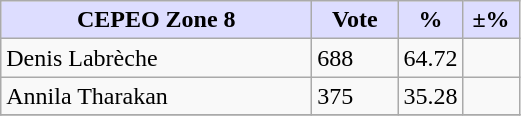<table class="wikitable">
<tr>
<th style="background:#DDDDFF" width="200px">CEPEO Zone 8</th>
<th style="background:#DDDDFF" width="50px">Vote</th>
<th style="background:#DDDDFF" width="30px">%</th>
<th style="background:#DDDDFF" width="30px">±%</th>
</tr>
<tr>
<td>Denis Labrèche</td>
<td>688</td>
<td>64.72</td>
<td></td>
</tr>
<tr>
<td>Annila Tharakan</td>
<td>375</td>
<td>35.28</td>
<td></td>
</tr>
<tr>
</tr>
</table>
